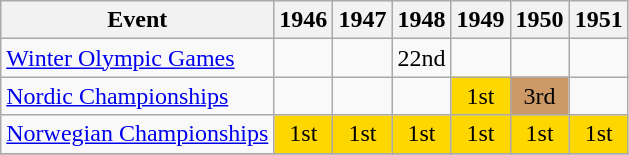<table class="wikitable">
<tr>
<th>Event</th>
<th>1946</th>
<th>1947</th>
<th>1948</th>
<th>1949</th>
<th>1950</th>
<th>1951</th>
</tr>
<tr>
<td><a href='#'>Winter Olympic Games</a></td>
<td></td>
<td></td>
<td align="center">22nd</td>
<td></td>
<td></td>
<td></td>
</tr>
<tr>
<td><a href='#'>Nordic Championships</a></td>
<td></td>
<td></td>
<td></td>
<td align="center" bgcolor="gold">1st</td>
<td align="center" bgcolor="cc9966">3rd</td>
<td></td>
</tr>
<tr>
<td><a href='#'>Norwegian Championships</a></td>
<td align="center" bgcolor="gold">1st</td>
<td align="center" bgcolor="gold">1st</td>
<td align="center" bgcolor="gold">1st</td>
<td align="center" bgcolor="gold">1st</td>
<td align="center" bgcolor="gold">1st</td>
<td align="center" bgcolor="gold">1st</td>
</tr>
<tr>
</tr>
</table>
